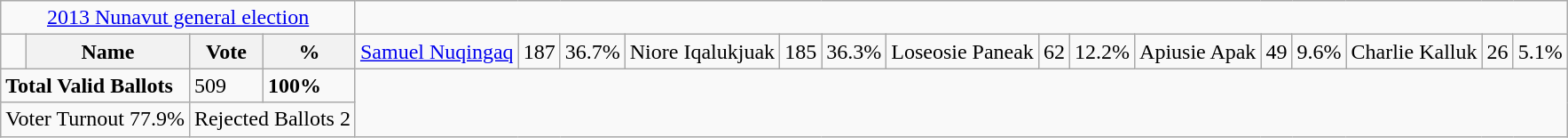<table class="wikitable">
<tr>
<td colspan=4 align=center><a href='#'>2013 Nunavut general election</a></td>
</tr>
<tr>
<td></td>
<th><strong>Name </strong></th>
<th><strong>Vote</strong></th>
<th><strong>%</strong><br></th>
<td><a href='#'>Samuel Nuqingaq</a></td>
<td>187</td>
<td>36.7%<br></td>
<td>Niore Iqalukjuak</td>
<td>185</td>
<td>36.3%<br></td>
<td>Loseosie Paneak</td>
<td>62</td>
<td>12.2%<br></td>
<td>Apiusie Apak</td>
<td>49</td>
<td>9.6%<br></td>
<td>Charlie Kalluk</td>
<td>26</td>
<td>5.1%</td>
</tr>
<tr>
<td colspan=2><strong>Total Valid Ballots</strong></td>
<td>509</td>
<td><strong>100%</strong></td>
</tr>
<tr>
<td colspan=2 align=center>Voter Turnout 77.9%</td>
<td colspan=2 align=center>Rejected Ballots 2</td>
</tr>
</table>
